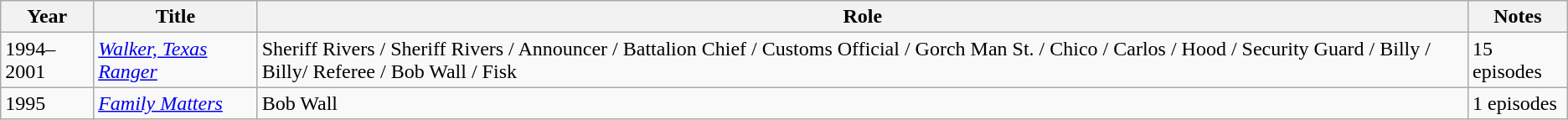<table class="wikitable">
<tr>
<th>Year</th>
<th>Title</th>
<th>Role</th>
<th>Notes</th>
</tr>
<tr>
<td>1994–2001</td>
<td><em><a href='#'>Walker, Texas Ranger</a></em></td>
<td>Sheriff Rivers / Sheriff Rivers / Announcer / Battalion Chief / Customs Official / Gorch Man St. / Chico / Carlos / Hood / Security Guard / Billy / Billy/ Referee / Bob Wall / Fisk</td>
<td>15 episodes</td>
</tr>
<tr>
<td>1995</td>
<td><em><a href='#'>Family Matters</a></em></td>
<td>Bob Wall</td>
<td>1 episodes</td>
</tr>
</table>
